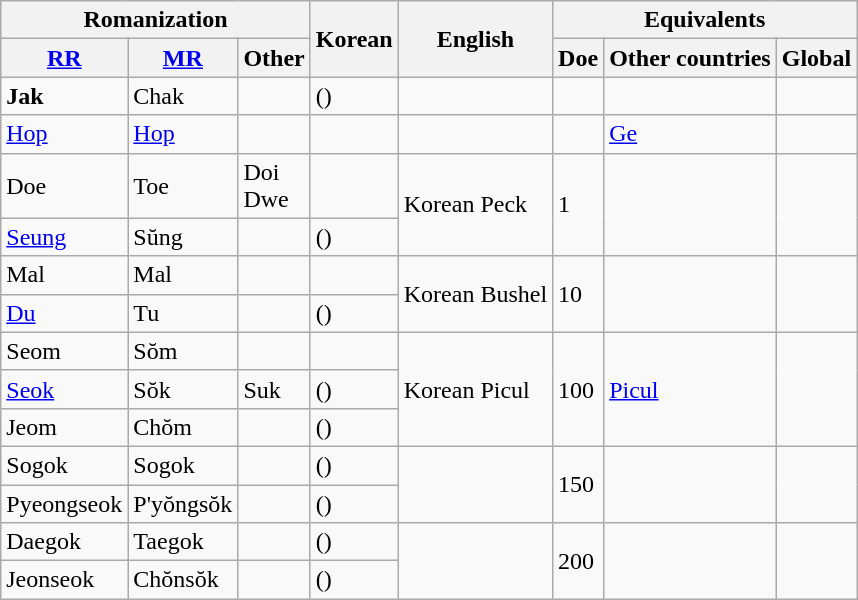<table class="wikitable">
<tr>
<th colspan="3">Romanization</th>
<th rowspan="2">Korean</th>
<th rowspan="2">English</th>
<th colspan="3">Equivalents</th>
</tr>
<tr>
<th><a href='#'>RR</a></th>
<th><a href='#'>MR</a></th>
<th>Other</th>
<th>Doe</th>
<th>Other countries</th>
<th>Global</th>
</tr>
<tr>
<td><strong>Jak</strong></td>
<td>Chak</td>
<td></td>
<td>()</td>
<td></td>
<td></td>
<td></td>
<td></td>
</tr>
<tr>
<td><a href='#'>Hop</a></td>
<td><a href='#'>Hop</a></td>
<td></td>
<td></td>
<td></td>
<td></td>
<td><a href='#'>Ge</a></td>
<td></td>
</tr>
<tr>
<td>Doe</td>
<td>Toe</td>
<td>Doi<br>Dwe</td>
<td></td>
<td rowspan="2">Korean Peck</td>
<td rowspan="2">1</td>
<td rowspan="2"></td>
<td rowspan="2"></td>
</tr>
<tr>
<td><a href='#'>Seung</a></td>
<td>Sŭng</td>
<td></td>
<td>()</td>
</tr>
<tr>
<td>Mal</td>
<td>Mal</td>
<td></td>
<td></td>
<td rowspan="2">Korean Bushel</td>
<td rowspan="2">10</td>
<td rowspan="2"></td>
<td rowspan="2"></td>
</tr>
<tr>
<td><a href='#'>Du</a></td>
<td>Tu</td>
<td></td>
<td>()</td>
</tr>
<tr>
<td>Seom</td>
<td>Sŏm</td>
<td></td>
<td></td>
<td rowspan="3">Korean Picul</td>
<td rowspan="3">100</td>
<td rowspan="3"><a href='#'>Picul</a></td>
<td rowspan="3"></td>
</tr>
<tr>
<td><a href='#'>Seok</a></td>
<td>Sŏk</td>
<td>Suk</td>
<td>()</td>
</tr>
<tr>
<td>Jeom</td>
<td>Chŏm</td>
<td></td>
<td>()</td>
</tr>
<tr>
<td>Sogok</td>
<td>Sogok</td>
<td></td>
<td>()</td>
<td rowspan="2"></td>
<td rowspan="2">150</td>
<td rowspan="2"></td>
<td rowspan="2"></td>
</tr>
<tr>
<td>Pyeongseok</td>
<td>P'yŏngsŏk</td>
<td></td>
<td>()</td>
</tr>
<tr>
<td>Daegok</td>
<td>Taegok</td>
<td></td>
<td>()</td>
<td rowspan="2"></td>
<td rowspan="2">200</td>
<td rowspan="2"></td>
<td rowspan="2"></td>
</tr>
<tr>
<td>Jeonseok</td>
<td>Chŏnsŏk</td>
<td></td>
<td>()</td>
</tr>
</table>
